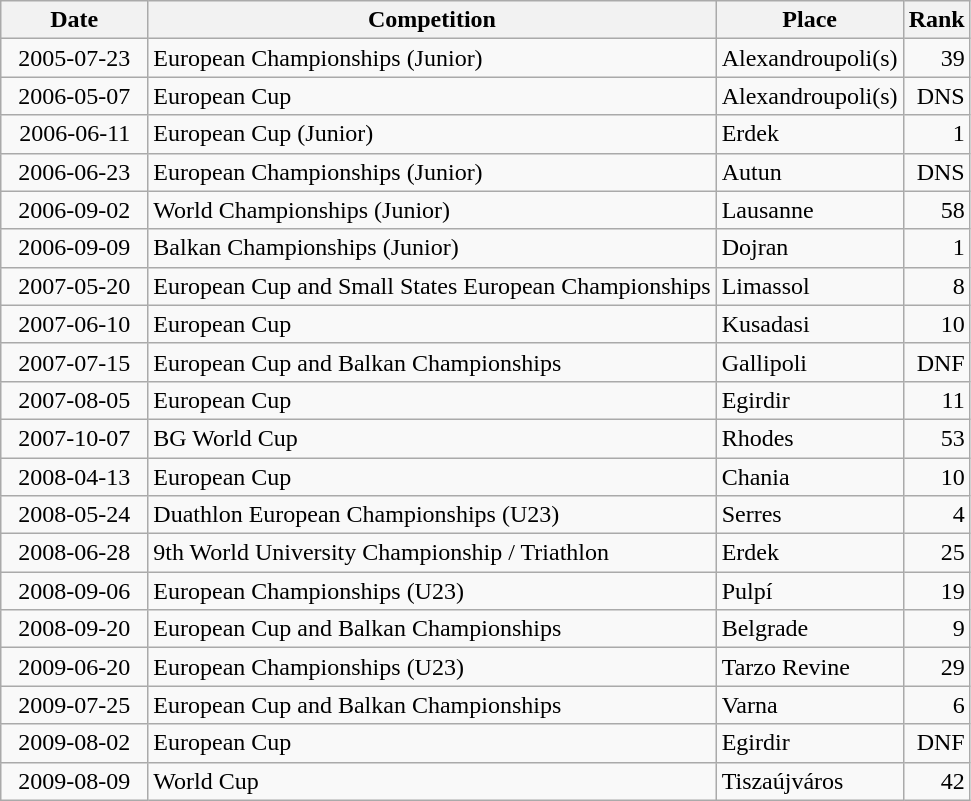<table class="wikitable sortable">
<tr>
<th>Date</th>
<th>Competition</th>
<th>Place</th>
<th>Rank</th>
</tr>
<tr>
<td style="text-align:right">  2005-07-23  </td>
<td>European Championships (Junior)</td>
<td>Alexandroupoli(s)</td>
<td style="text-align:right">39</td>
</tr>
<tr>
<td style="text-align:right">  2006-05-07  </td>
<td>European Cup</td>
<td>Alexandroupoli(s)</td>
<td style="text-align:right">DNS</td>
</tr>
<tr>
<td style="text-align:right">  2006-06-11  </td>
<td>European Cup (Junior)</td>
<td>Erdek</td>
<td style="text-align:right">1</td>
</tr>
<tr>
<td style="text-align:right">  2006-06-23  </td>
<td>European Championships (Junior)</td>
<td>Autun</td>
<td style="text-align:right">DNS</td>
</tr>
<tr>
<td style="text-align:right">  2006-09-02  </td>
<td>World Championships (Junior)</td>
<td>Lausanne</td>
<td style="text-align:right">58</td>
</tr>
<tr>
<td style="text-align:right">  2006-09-09  </td>
<td>Balkan Championships (Junior)</td>
<td>Dojran</td>
<td style="text-align:right">1</td>
</tr>
<tr>
<td style="text-align:right">  2007-05-20  </td>
<td>European Cup and Small States European Championships</td>
<td>Limassol</td>
<td style="text-align:right">8</td>
</tr>
<tr>
<td style="text-align:right">  2007-06-10  </td>
<td>European Cup</td>
<td>Kusadasi</td>
<td style="text-align:right">10</td>
</tr>
<tr>
<td style="text-align:right">  2007-07-15  </td>
<td>European Cup and Balkan Championships</td>
<td>Gallipoli</td>
<td style="text-align:right">DNF</td>
</tr>
<tr>
<td style="text-align:right">  2007-08-05  </td>
<td>European Cup</td>
<td>Egirdir</td>
<td style="text-align:right">11</td>
</tr>
<tr>
<td style="text-align:right">  2007-10-07  </td>
<td>BG World Cup</td>
<td>Rhodes</td>
<td style="text-align:right">53</td>
</tr>
<tr>
<td style="text-align:right">  2008-04-13  </td>
<td>European Cup</td>
<td>Chania</td>
<td style="text-align:right">10</td>
</tr>
<tr>
<td style="text-align:right">  2008-05-24  </td>
<td>Duathlon European Championships (U23)</td>
<td>Serres</td>
<td style="text-align:right">4</td>
</tr>
<tr>
<td style="text-align:right">  2008-06-28  </td>
<td>9th World University Championship / Triathlon</td>
<td>Erdek</td>
<td style="text-align:right">25</td>
</tr>
<tr>
<td style="text-align:right">  2008-09-06  </td>
<td>European Championships (U23)</td>
<td>Pulpí</td>
<td style="text-align:right">19</td>
</tr>
<tr>
<td style="text-align:right">  2008-09-20  </td>
<td>European Cup and Balkan Championships</td>
<td>Belgrade</td>
<td style="text-align:right">9</td>
</tr>
<tr>
<td style="text-align:right">  2009-06-20  </td>
<td>European Championships (U23)</td>
<td>Tarzo Revine</td>
<td style="text-align:right">29</td>
</tr>
<tr>
<td style="text-align:right">  2009-07-25  </td>
<td>European Cup and Balkan Championships</td>
<td>Varna</td>
<td style="text-align:right">6</td>
</tr>
<tr>
<td style="text-align:right">  2009-08-02  </td>
<td>European Cup</td>
<td>Egirdir</td>
<td style="text-align:right">DNF</td>
</tr>
<tr>
<td style="text-align:right">  2009-08-09  </td>
<td>World Cup</td>
<td>Tiszaújváros</td>
<td style="text-align:right">42</td>
</tr>
</table>
